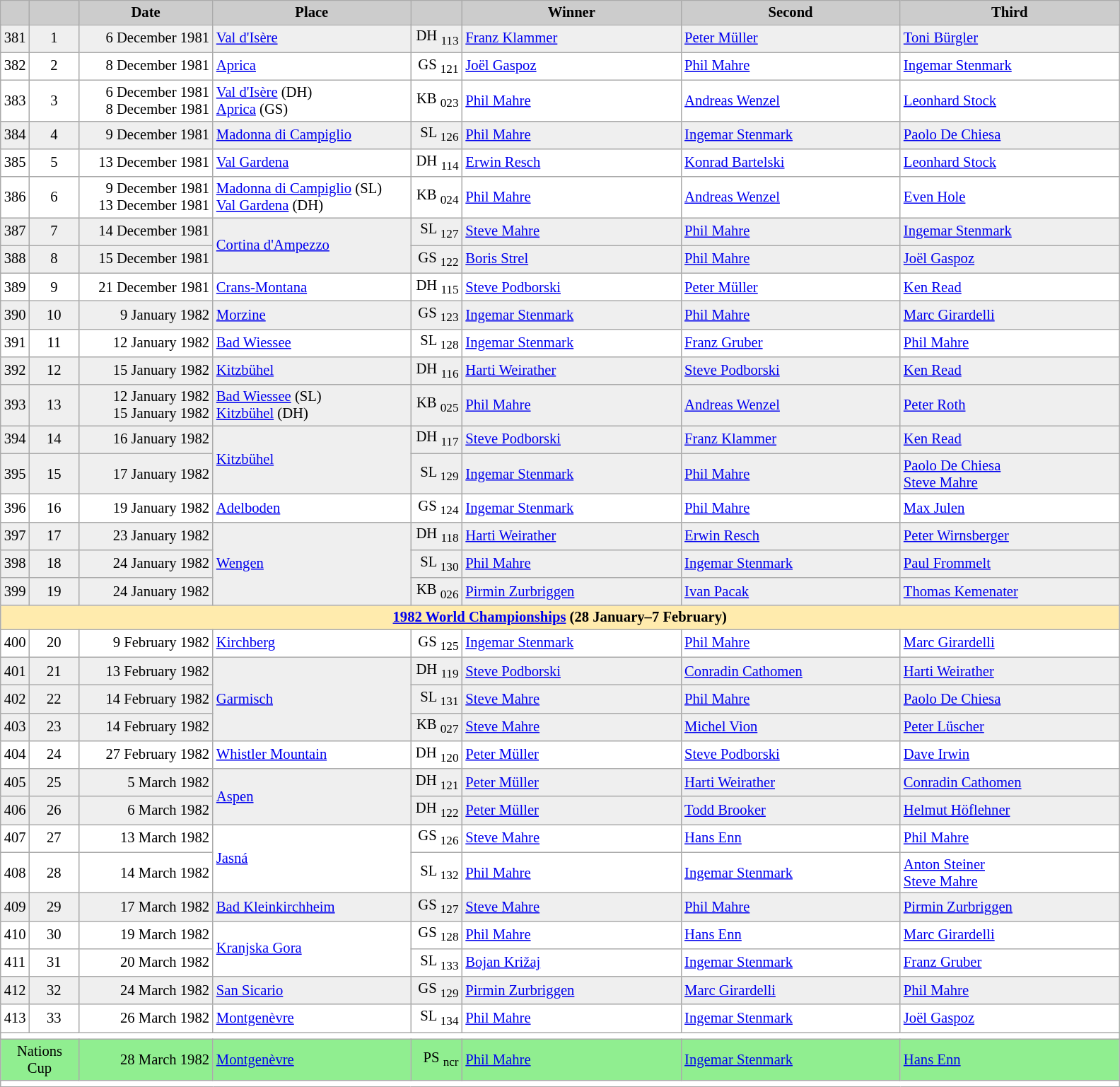<table class="wikitable plainrowheaders" style="background:#fff; font-size:86%; line-height:16px; border:grey solid 1px; border-collapse:collapse;">
<tr style="background:#ccc; text-align:center;">
<td align="center" width="13"></td>
<td align="center" width="40"></td>
<td align="center" width="120"><strong>Date</strong></td>
<td align="center" width="180"><strong>Place</strong></td>
<td align="center" width="42"></td>
<td align="center" width="200"><strong>Winner</strong></td>
<td align="center" width="200"><strong>Second</strong></td>
<td align="center" width="200"><strong>Third</strong></td>
</tr>
<tr bgcolor="#EFEFEF">
<td align=center>381</td>
<td align=center>1</td>
<td align=right>6 December 1981</td>
<td> <a href='#'>Val d'Isère</a></td>
<td align=right>DH <sub>113</sub></td>
<td> <a href='#'>Franz Klammer</a></td>
<td> <a href='#'>Peter Müller</a></td>
<td> <a href='#'>Toni Bürgler</a></td>
</tr>
<tr>
<td align=center>382</td>
<td align=center>2</td>
<td align=right>8 December 1981</td>
<td> <a href='#'>Aprica</a></td>
<td align=right>GS <sub>121</sub></td>
<td> <a href='#'>Joël Gaspoz</a></td>
<td> <a href='#'>Phil Mahre</a></td>
<td> <a href='#'>Ingemar Stenmark</a></td>
</tr>
<tr>
<td align=center>383</td>
<td align=center>3</td>
<td align=right>6 December 1981<br>8 December 1981</td>
<td> <a href='#'>Val d'Isère</a> (DH)<br> <a href='#'>Aprica</a> (GS)</td>
<td align=right>KB <sub>023</sub></td>
<td> <a href='#'>Phil Mahre</a></td>
<td> <a href='#'>Andreas Wenzel</a></td>
<td> <a href='#'>Leonhard Stock</a></td>
</tr>
<tr bgcolor="#EFEFEF">
<td align=center>384</td>
<td align=center>4</td>
<td align=right>9 December 1981</td>
<td> <a href='#'>Madonna di Campiglio</a></td>
<td align=right>SL <sub>126</sub></td>
<td> <a href='#'>Phil Mahre</a></td>
<td> <a href='#'>Ingemar Stenmark</a></td>
<td> <a href='#'>Paolo De Chiesa</a></td>
</tr>
<tr>
<td align=center>385</td>
<td align=center>5</td>
<td align=right>13 December 1981</td>
<td> <a href='#'>Val Gardena</a></td>
<td align=right>DH <sub>114</sub></td>
<td> <a href='#'>Erwin Resch</a></td>
<td> <a href='#'>Konrad Bartelski</a></td>
<td> <a href='#'>Leonhard Stock</a></td>
</tr>
<tr>
<td align=center>386</td>
<td align=center>6</td>
<td align=right>9 December 1981<br>13 December 1981</td>
<td> <a href='#'>Madonna di Campiglio</a> (SL)<br> <a href='#'>Val Gardena</a> (DH)</td>
<td align=right>KB <sub>024</sub></td>
<td> <a href='#'>Phil Mahre</a></td>
<td> <a href='#'>Andreas Wenzel</a></td>
<td> <a href='#'>Even Hole</a></td>
</tr>
<tr bgcolor="#EFEFEF">
<td align=center>387</td>
<td align=center>7</td>
<td align=right>14 December 1981</td>
<td rowspan=2> <a href='#'>Cortina d'Ampezzo</a></td>
<td align=right>SL <sub>127</sub></td>
<td> <a href='#'>Steve Mahre</a></td>
<td> <a href='#'>Phil Mahre</a></td>
<td> <a href='#'>Ingemar Stenmark</a></td>
</tr>
<tr bgcolor="#EFEFEF">
<td align=center>388</td>
<td align=center>8</td>
<td align=right>15 December 1981</td>
<td align=right>GS <sub>122</sub></td>
<td> <a href='#'>Boris Strel</a></td>
<td> <a href='#'>Phil Mahre</a></td>
<td> <a href='#'>Joël Gaspoz</a></td>
</tr>
<tr>
<td align=center>389</td>
<td align=center>9</td>
<td align=right>21 December 1981</td>
<td> <a href='#'>Crans-Montana</a></td>
<td align=right>DH <sub>115</sub></td>
<td> <a href='#'>Steve Podborski</a></td>
<td> <a href='#'>Peter Müller</a></td>
<td> <a href='#'>Ken Read</a></td>
</tr>
<tr bgcolor="#EFEFEF">
<td align=center>390</td>
<td align=center>10</td>
<td align=right>9 January 1982</td>
<td> <a href='#'>Morzine</a></td>
<td align=right>GS <sub>123</sub></td>
<td> <a href='#'>Ingemar Stenmark</a></td>
<td> <a href='#'>Phil Mahre</a></td>
<td> <a href='#'>Marc Girardelli</a></td>
</tr>
<tr>
<td align=center>391</td>
<td align=center>11</td>
<td align=right>12 January 1982</td>
<td> <a href='#'>Bad Wiessee</a></td>
<td align=right>SL <sub>128</sub></td>
<td> <a href='#'>Ingemar Stenmark</a></td>
<td> <a href='#'>Franz Gruber</a></td>
<td> <a href='#'>Phil Mahre</a></td>
</tr>
<tr bgcolor="#EFEFEF">
<td align=center>392</td>
<td align=center>12</td>
<td align=right>15 January 1982</td>
<td> <a href='#'>Kitzbühel</a></td>
<td align=right>DH <sub>116</sub></td>
<td> <a href='#'>Harti Weirather</a></td>
<td> <a href='#'>Steve Podborski</a></td>
<td> <a href='#'>Ken Read</a></td>
</tr>
<tr bgcolor="#EFEFEF">
<td align=center>393</td>
<td align=center>13</td>
<td align=right>12 January 1982<br>15 January 1982</td>
<td> <a href='#'>Bad Wiessee</a> (SL)<br> <a href='#'>Kitzbühel</a> (DH)</td>
<td align=right>KB <sub>025</sub></td>
<td> <a href='#'>Phil Mahre</a></td>
<td> <a href='#'>Andreas Wenzel</a></td>
<td> <a href='#'>Peter Roth</a></td>
</tr>
<tr bgcolor="#EFEFEF">
<td align=center>394</td>
<td align=center>14</td>
<td align=right>16 January 1982</td>
<td rowspan=2> <a href='#'>Kitzbühel</a></td>
<td align=right>DH <sub>117</sub></td>
<td> <a href='#'>Steve Podborski</a></td>
<td> <a href='#'>Franz Klammer</a></td>
<td> <a href='#'>Ken Read</a></td>
</tr>
<tr bgcolor="#EFEFEF">
<td align=center>395</td>
<td align=center>15</td>
<td align=right>17 January 1982</td>
<td align=right>SL <sub>129</sub></td>
<td> <a href='#'>Ingemar Stenmark</a></td>
<td> <a href='#'>Phil Mahre</a></td>
<td> <a href='#'>Paolo De Chiesa</a><br> <a href='#'>Steve Mahre</a></td>
</tr>
<tr>
<td align=center>396</td>
<td align=center>16</td>
<td align=right>19 January 1982</td>
<td> <a href='#'>Adelboden</a></td>
<td align=right>GS <sub>124</sub></td>
<td> <a href='#'>Ingemar Stenmark</a></td>
<td> <a href='#'>Phil Mahre</a></td>
<td> <a href='#'>Max Julen</a></td>
</tr>
<tr bgcolor="#EFEFEF">
<td align=center>397</td>
<td align=center>17</td>
<td align=right>23 January 1982</td>
<td rowspan=3> <a href='#'>Wengen</a></td>
<td align=right>DH <sub>118</sub></td>
<td> <a href='#'>Harti Weirather</a></td>
<td> <a href='#'>Erwin Resch</a></td>
<td> <a href='#'>Peter Wirnsberger</a></td>
</tr>
<tr bgcolor="#EFEFEF">
<td align=center>398</td>
<td align=center>18</td>
<td align=right>24 January 1982</td>
<td align=right>SL <sub>130</sub></td>
<td> <a href='#'>Phil Mahre</a></td>
<td> <a href='#'>Ingemar Stenmark</a></td>
<td> <a href='#'>Paul Frommelt</a></td>
</tr>
<tr bgcolor="#EFEFEF">
<td align=center>399</td>
<td align=center>19</td>
<td align=right>24 January 1982</td>
<td align=right>KB <sub>026</sub></td>
<td> <a href='#'>Pirmin Zurbriggen</a></td>
<td> <a href='#'>Ivan Pacak</a></td>
<td> <a href='#'>Thomas Kemenater</a></td>
</tr>
<tr style="background:#FFEBAD">
<td colspan="8" style="text-align:center;"><strong><a href='#'>1982 World Championships</a> (28 January–7 February)</strong></td>
</tr>
<tr>
<td align=center>400</td>
<td align=center>20</td>
<td align=right>9 February 1982</td>
<td> <a href='#'>Kirchberg</a></td>
<td align=right>GS <sub>125</sub></td>
<td> <a href='#'>Ingemar Stenmark</a></td>
<td> <a href='#'>Phil Mahre</a></td>
<td> <a href='#'>Marc Girardelli</a></td>
</tr>
<tr bgcolor="#EFEFEF">
<td align=center>401</td>
<td align=center>21</td>
<td align=right>13 February 1982</td>
<td rowspan=3> <a href='#'>Garmisch</a></td>
<td align=right>DH <sub>119</sub></td>
<td> <a href='#'>Steve Podborski</a></td>
<td> <a href='#'>Conradin Cathomen</a></td>
<td> <a href='#'>Harti Weirather</a></td>
</tr>
<tr bgcolor="#EFEFEF">
<td align=center>402</td>
<td align=center>22</td>
<td align=right>14 February 1982</td>
<td align=right>SL <sub>131</sub></td>
<td> <a href='#'>Steve Mahre</a></td>
<td> <a href='#'>Phil Mahre</a></td>
<td> <a href='#'>Paolo De Chiesa</a></td>
</tr>
<tr bgcolor="#EFEFEF">
<td align=center>403</td>
<td align=center>23</td>
<td align=right>14 February 1982</td>
<td align=right>KB <sub>027</sub></td>
<td> <a href='#'>Steve Mahre</a></td>
<td> <a href='#'>Michel Vion</a></td>
<td> <a href='#'>Peter Lüscher</a></td>
</tr>
<tr>
<td align=center>404</td>
<td align=center>24</td>
<td align=right>27 February 1982</td>
<td> <a href='#'>Whistler Mountain</a></td>
<td align=right>DH <sub>120</sub></td>
<td> <a href='#'>Peter Müller</a></td>
<td> <a href='#'>Steve Podborski</a></td>
<td> <a href='#'>Dave Irwin</a></td>
</tr>
<tr bgcolor="#EFEFEF">
<td align=center>405</td>
<td align=center>25</td>
<td align=right>5 March 1982</td>
<td rowspan=2> <a href='#'>Aspen</a></td>
<td align=right>DH <sub>121</sub></td>
<td> <a href='#'>Peter Müller</a></td>
<td> <a href='#'>Harti Weirather</a></td>
<td> <a href='#'>Conradin Cathomen</a></td>
</tr>
<tr bgcolor="#EFEFEF">
<td align=center>406</td>
<td align=center>26</td>
<td align=right>6 March 1982</td>
<td align=right>DH <sub>122</sub></td>
<td> <a href='#'>Peter Müller</a></td>
<td> <a href='#'>Todd Brooker</a></td>
<td> <a href='#'>Helmut Höflehner</a></td>
</tr>
<tr>
<td align=center>407</td>
<td align=center>27</td>
<td align=right>13 March 1982</td>
<td rowspan=2> <a href='#'>Jasná</a></td>
<td align=right>GS <sub>126</sub></td>
<td> <a href='#'>Steve Mahre</a></td>
<td> <a href='#'>Hans Enn</a></td>
<td> <a href='#'>Phil Mahre</a></td>
</tr>
<tr>
<td align=center>408</td>
<td align=center>28</td>
<td align=right>14 March 1982</td>
<td align=right>SL <sub>132</sub></td>
<td> <a href='#'>Phil Mahre</a></td>
<td> <a href='#'>Ingemar Stenmark</a></td>
<td> <a href='#'>Anton Steiner</a><br> <a href='#'>Steve Mahre</a></td>
</tr>
<tr bgcolor="#EFEFEF">
<td align=center>409</td>
<td align=center>29</td>
<td align=right>17 March 1982</td>
<td> <a href='#'>Bad Kleinkirchheim</a></td>
<td align=right>GS <sub>127</sub></td>
<td> <a href='#'>Steve Mahre</a></td>
<td> <a href='#'>Phil Mahre</a></td>
<td> <a href='#'>Pirmin Zurbriggen</a></td>
</tr>
<tr>
<td align=center>410</td>
<td align=center>30</td>
<td align=right>19 March 1982</td>
<td rowspan=2> <a href='#'>Kranjska Gora</a></td>
<td align=right>GS <sub>128</sub></td>
<td> <a href='#'>Phil Mahre</a></td>
<td> <a href='#'>Hans Enn</a></td>
<td> <a href='#'>Marc Girardelli</a></td>
</tr>
<tr>
<td align=center>411</td>
<td align=center>31</td>
<td align=right>20 March 1982</td>
<td align=right>SL <sub>133</sub></td>
<td> <a href='#'>Bojan Križaj</a></td>
<td> <a href='#'>Ingemar Stenmark</a></td>
<td> <a href='#'>Franz Gruber</a></td>
</tr>
<tr bgcolor="#EFEFEF">
<td align=center>412</td>
<td align=center>32</td>
<td align=right>24 March 1982</td>
<td> <a href='#'>San Sicario</a></td>
<td align=right>GS <sub>129</sub></td>
<td> <a href='#'>Pirmin Zurbriggen</a></td>
<td> <a href='#'>Marc Girardelli</a></td>
<td> <a href='#'>Phil Mahre</a></td>
</tr>
<tr>
<td align=center>413</td>
<td align=center>33</td>
<td align=right>26 March 1982</td>
<td> <a href='#'>Montgenèvre</a></td>
<td align=right>SL <sub>134</sub></td>
<td> <a href='#'>Phil Mahre</a></td>
<td> <a href='#'>Ingemar Stenmark</a></td>
<td> <a href='#'>Joël Gaspoz</a></td>
</tr>
<tr>
<td colspan=8></td>
</tr>
<tr bgcolor=#90EE90>
<td colspan=2 align=center>Nations Cup</td>
<td align=right>28 March 1982</td>
<td> <a href='#'>Montgenèvre</a></td>
<td align=right>PS <sub>ncr</sub></td>
<td> <a href='#'>Phil Mahre</a></td>
<td> <a href='#'>Ingemar Stenmark</a></td>
<td> <a href='#'>Hans Enn</a></td>
</tr>
<tr>
<td colspan=8></td>
</tr>
</table>
